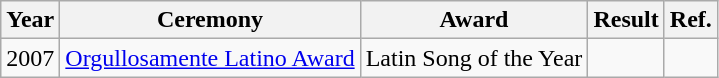<table class="wikitable">
<tr>
<th>Year</th>
<th>Ceremony</th>
<th>Award</th>
<th>Result</th>
<th>Ref.</th>
</tr>
<tr>
<td>2007</td>
<td><a href='#'>Orgullosamente Latino Award</a></td>
<td>Latin Song of the Year</td>
<td></td>
<td></td>
</tr>
</table>
